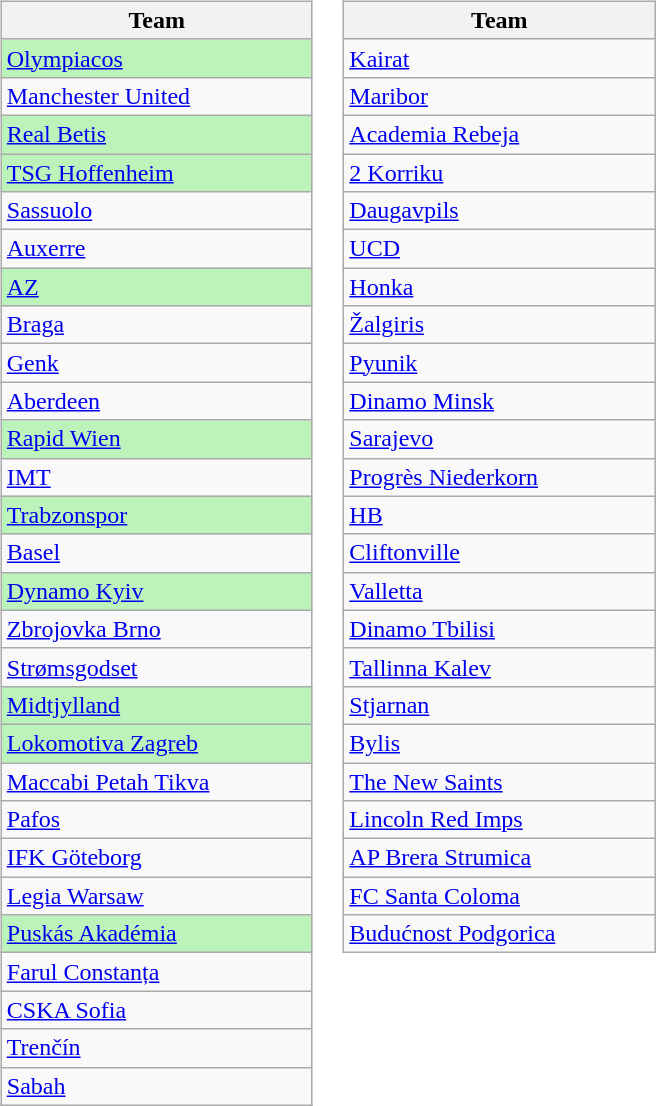<table>
<tr valign=top>
<td><br><table class="wikitable">
<tr>
<th width=200>Team</th>
</tr>
<tr bgcolor=#BBF3BB>
<td> <a href='#'>Olympiacos</a></td>
</tr>
<tr>
<td> <a href='#'>Manchester United</a></td>
</tr>
<tr bgcolor=#BBF3BB>
<td> <a href='#'>Real Betis</a></td>
</tr>
<tr bgcolor=#BBF3BB>
<td> <a href='#'>TSG Hoffenheim</a></td>
</tr>
<tr>
<td> <a href='#'>Sassuolo</a></td>
</tr>
<tr>
<td> <a href='#'>Auxerre</a></td>
</tr>
<tr bgcolor=#BBF3BB>
<td> <a href='#'>AZ</a></td>
</tr>
<tr>
<td> <a href='#'>Braga</a></td>
</tr>
<tr>
<td> <a href='#'>Genk</a></td>
</tr>
<tr>
<td> <a href='#'>Aberdeen</a></td>
</tr>
<tr bgcolor=#BBF3BB>
<td> <a href='#'>Rapid Wien</a></td>
</tr>
<tr>
<td> <a href='#'>IMT</a></td>
</tr>
<tr bgcolor=#BBF3BB>
<td> <a href='#'>Trabzonspor</a></td>
</tr>
<tr>
<td> <a href='#'>Basel</a></td>
</tr>
<tr bgcolor=#BBF3BB>
<td> <a href='#'>Dynamo Kyiv</a></td>
</tr>
<tr>
<td> <a href='#'>Zbrojovka Brno</a></td>
</tr>
<tr>
<td> <a href='#'>Strømsgodset</a></td>
</tr>
<tr bgcolor=#BBF3BB>
<td> <a href='#'>Midtjylland</a></td>
</tr>
<tr bgcolor=#BBF3BB>
<td> <a href='#'>Lokomotiva Zagreb</a></td>
</tr>
<tr>
<td> <a href='#'>Maccabi Petah Tikva</a></td>
</tr>
<tr>
<td> <a href='#'>Pafos</a></td>
</tr>
<tr>
<td> <a href='#'>IFK Göteborg</a></td>
</tr>
<tr>
<td> <a href='#'>Legia Warsaw</a></td>
</tr>
<tr bgcolor=#BBF3BB>
<td> <a href='#'>Puskás Akadémia</a></td>
</tr>
<tr>
<td> <a href='#'>Farul Constanța</a></td>
</tr>
<tr>
<td> <a href='#'>CSKA Sofia</a></td>
</tr>
<tr>
<td> <a href='#'>Trenčín</a></td>
</tr>
<tr>
<td> <a href='#'>Sabah</a></td>
</tr>
</table>
</td>
<td><br><table class="wikitable">
<tr>
<th width=200>Team</th>
</tr>
<tr>
<td> <a href='#'>Kairat</a></td>
</tr>
<tr>
<td> <a href='#'>Maribor</a></td>
</tr>
<tr>
<td> <a href='#'>Academia Rebeja</a></td>
</tr>
<tr>
<td> <a href='#'>2 Korriku</a></td>
</tr>
<tr>
<td> <a href='#'>Daugavpils</a></td>
</tr>
<tr>
<td> <a href='#'>UCD</a></td>
</tr>
<tr>
<td> <a href='#'>Honka</a></td>
</tr>
<tr>
<td> <a href='#'>Žalgiris</a></td>
</tr>
<tr>
<td> <a href='#'>Pyunik</a></td>
</tr>
<tr>
<td> <a href='#'>Dinamo Minsk</a></td>
</tr>
<tr>
<td> <a href='#'>Sarajevo</a></td>
</tr>
<tr>
<td> <a href='#'>Progrès Niederkorn</a></td>
</tr>
<tr>
<td> <a href='#'>HB</a></td>
</tr>
<tr>
<td> <a href='#'>Cliftonville</a></td>
</tr>
<tr>
<td> <a href='#'>Valletta</a></td>
</tr>
<tr>
<td> <a href='#'>Dinamo Tbilisi</a></td>
</tr>
<tr>
<td> <a href='#'>Tallinna Kalev</a></td>
</tr>
<tr>
<td> <a href='#'>Stjarnan</a></td>
</tr>
<tr>
<td> <a href='#'>Bylis</a></td>
</tr>
<tr>
<td> <a href='#'>The New Saints</a></td>
</tr>
<tr>
<td> <a href='#'>Lincoln Red Imps</a></td>
</tr>
<tr>
<td> <a href='#'>AP Brera Strumica</a></td>
</tr>
<tr>
<td> <a href='#'>FC Santa Coloma</a></td>
</tr>
<tr>
<td> <a href='#'>Budućnost Podgorica</a></td>
</tr>
</table>
</td>
</tr>
</table>
